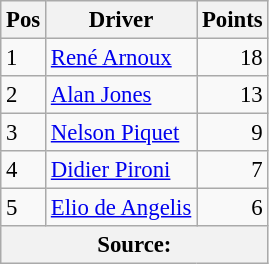<table class="wikitable" style="font-size: 95%;">
<tr>
<th>Pos</th>
<th>Driver</th>
<th>Points</th>
</tr>
<tr>
<td>1</td>
<td> <a href='#'>René Arnoux</a></td>
<td align="right">18</td>
</tr>
<tr>
<td>2</td>
<td> <a href='#'>Alan Jones</a></td>
<td align="right">13</td>
</tr>
<tr>
<td>3</td>
<td> <a href='#'>Nelson Piquet</a></td>
<td align="right">9</td>
</tr>
<tr>
<td>4</td>
<td> <a href='#'>Didier Pironi</a></td>
<td align="right">7</td>
</tr>
<tr>
<td>5</td>
<td> <a href='#'>Elio de Angelis</a></td>
<td align="right">6</td>
</tr>
<tr>
<th colspan=4>Source:</th>
</tr>
</table>
